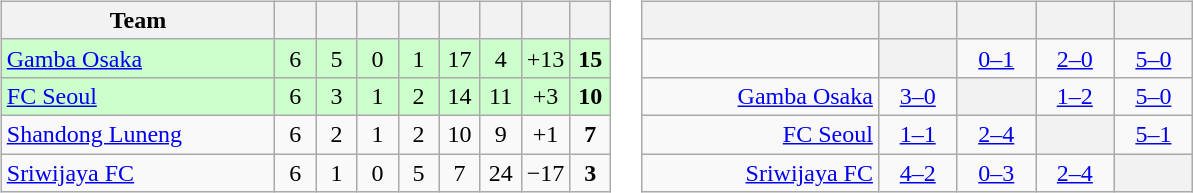<table>
<tr>
<td><br><table class="wikitable" style="text-align:center;">
<tr>
<th width=175>Team</th>
<th width=20></th>
<th width=20></th>
<th width=20></th>
<th width=20></th>
<th width=20></th>
<th width=20></th>
<th width=20></th>
<th width=20></th>
</tr>
<tr bgcolor=#ccffcc>
<td align="left"> <a href='#'>Gamba Osaka</a></td>
<td>6</td>
<td>5</td>
<td>0</td>
<td>1</td>
<td>17</td>
<td>4</td>
<td>+13</td>
<td><strong>15</strong></td>
</tr>
<tr bgcolor=#ccffcc>
<td align="left"> <a href='#'>FC Seoul</a></td>
<td>6</td>
<td>3</td>
<td>1</td>
<td>2</td>
<td>14</td>
<td>11</td>
<td>+3</td>
<td><strong>10</strong></td>
</tr>
<tr>
<td align="left"> <a href='#'>Shandong Luneng</a></td>
<td>6</td>
<td>2</td>
<td>1</td>
<td>2</td>
<td>10</td>
<td>9</td>
<td>+1</td>
<td><strong>7</strong></td>
</tr>
<tr>
<td align="left"> <a href='#'>Sriwijaya FC</a></td>
<td>6</td>
<td>1</td>
<td>0</td>
<td>5</td>
<td>7</td>
<td>24</td>
<td>−17</td>
<td><strong>3</strong></td>
</tr>
</table>
</td>
<td><br><table class="wikitable" style="text-align:center">
<tr>
<th width="150"> </th>
<th width="45"></th>
<th width="45"></th>
<th width="45"></th>
<th width="45"></th>
</tr>
<tr>
<td style="text-align:right;"></td>
<th></th>
<td><a href='#'>0–1</a></td>
<td><a href='#'>2–0</a></td>
<td><a href='#'>5–0</a></td>
</tr>
<tr>
<td style="text-align:right;"><a href='#'>Gamba Osaka</a> </td>
<td><a href='#'>3–0</a></td>
<th></th>
<td><a href='#'>1–2</a></td>
<td><a href='#'>5–0</a></td>
</tr>
<tr>
<td style="text-align:right;"><a href='#'>FC Seoul</a> </td>
<td><a href='#'>1–1</a></td>
<td><a href='#'>2–4</a></td>
<th></th>
<td><a href='#'>5–1</a></td>
</tr>
<tr>
<td style="text-align:right;"><a href='#'>Sriwijaya FC</a> </td>
<td><a href='#'>4–2</a></td>
<td><a href='#'>0–3</a></td>
<td><a href='#'>2–4</a></td>
<th></th>
</tr>
</table>
</td>
</tr>
</table>
